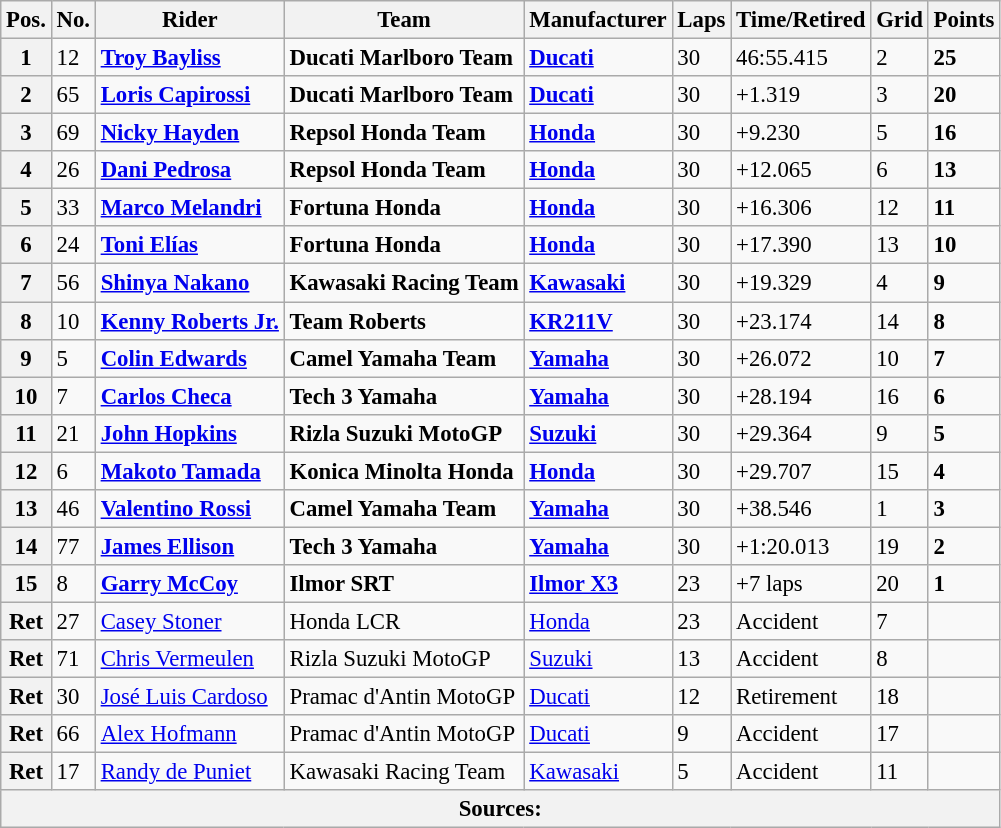<table class="wikitable" style="font-size: 95%;">
<tr>
<th>Pos.</th>
<th>No.</th>
<th>Rider</th>
<th>Team</th>
<th>Manufacturer</th>
<th>Laps</th>
<th>Time/Retired</th>
<th>Grid</th>
<th>Points</th>
</tr>
<tr>
<th>1</th>
<td>12</td>
<td> <strong><a href='#'>Troy Bayliss</a></strong></td>
<td><strong>Ducati Marlboro Team</strong></td>
<td><strong><a href='#'>Ducati</a></strong></td>
<td>30</td>
<td>46:55.415</td>
<td>2</td>
<td><strong>25</strong></td>
</tr>
<tr>
<th>2</th>
<td>65</td>
<td> <strong><a href='#'>Loris Capirossi</a></strong></td>
<td><strong>Ducati Marlboro Team</strong></td>
<td><strong><a href='#'>Ducati</a></strong></td>
<td>30</td>
<td>+1.319</td>
<td>3</td>
<td><strong>20</strong></td>
</tr>
<tr>
<th>3</th>
<td>69</td>
<td> <strong><a href='#'>Nicky Hayden</a></strong></td>
<td><strong>Repsol Honda Team</strong></td>
<td><strong><a href='#'>Honda</a></strong></td>
<td>30</td>
<td>+9.230</td>
<td>5</td>
<td><strong>16</strong></td>
</tr>
<tr>
<th>4</th>
<td>26</td>
<td> <strong><a href='#'>Dani Pedrosa</a></strong></td>
<td><strong>Repsol Honda Team</strong></td>
<td><strong><a href='#'>Honda</a></strong></td>
<td>30</td>
<td>+12.065</td>
<td>6</td>
<td><strong>13</strong></td>
</tr>
<tr>
<th>5</th>
<td>33</td>
<td> <strong><a href='#'>Marco Melandri</a></strong></td>
<td><strong>Fortuna Honda</strong></td>
<td><strong><a href='#'>Honda</a></strong></td>
<td>30</td>
<td>+16.306</td>
<td>12</td>
<td><strong>11</strong></td>
</tr>
<tr>
<th>6</th>
<td>24</td>
<td> <strong><a href='#'>Toni Elías</a></strong></td>
<td><strong>Fortuna Honda</strong></td>
<td><strong><a href='#'>Honda</a></strong></td>
<td>30</td>
<td>+17.390</td>
<td>13</td>
<td><strong>10</strong></td>
</tr>
<tr>
<th>7</th>
<td>56</td>
<td> <strong><a href='#'>Shinya Nakano</a></strong></td>
<td><strong>Kawasaki Racing Team</strong></td>
<td><strong><a href='#'>Kawasaki</a></strong></td>
<td>30</td>
<td>+19.329</td>
<td>4</td>
<td><strong>9</strong></td>
</tr>
<tr>
<th>8</th>
<td>10</td>
<td> <strong><a href='#'>Kenny Roberts Jr.</a></strong></td>
<td><strong>Team Roberts</strong></td>
<td><strong><a href='#'>KR211V</a></strong></td>
<td>30</td>
<td>+23.174</td>
<td>14</td>
<td><strong>8</strong></td>
</tr>
<tr>
<th>9</th>
<td>5</td>
<td> <strong><a href='#'>Colin Edwards</a></strong></td>
<td><strong>Camel Yamaha Team</strong></td>
<td><strong><a href='#'>Yamaha</a></strong></td>
<td>30</td>
<td>+26.072</td>
<td>10</td>
<td><strong>7</strong></td>
</tr>
<tr>
<th>10</th>
<td>7</td>
<td> <strong><a href='#'>Carlos Checa</a></strong></td>
<td><strong>Tech 3 Yamaha</strong></td>
<td><strong><a href='#'>Yamaha</a></strong></td>
<td>30</td>
<td>+28.194</td>
<td>16</td>
<td><strong>6</strong></td>
</tr>
<tr>
<th>11</th>
<td>21</td>
<td> <strong><a href='#'>John Hopkins</a></strong></td>
<td><strong>Rizla Suzuki MotoGP</strong></td>
<td><strong><a href='#'>Suzuki</a></strong></td>
<td>30</td>
<td>+29.364</td>
<td>9</td>
<td><strong>5</strong></td>
</tr>
<tr>
<th>12</th>
<td>6</td>
<td> <strong><a href='#'>Makoto Tamada</a></strong></td>
<td><strong>Konica Minolta Honda</strong></td>
<td><strong><a href='#'>Honda</a></strong></td>
<td>30</td>
<td>+29.707</td>
<td>15</td>
<td><strong>4</strong></td>
</tr>
<tr>
<th>13</th>
<td>46</td>
<td> <strong><a href='#'>Valentino Rossi</a></strong></td>
<td><strong>Camel Yamaha Team</strong></td>
<td><strong><a href='#'>Yamaha</a></strong></td>
<td>30</td>
<td>+38.546</td>
<td>1</td>
<td><strong>3</strong></td>
</tr>
<tr>
<th>14</th>
<td>77</td>
<td> <strong><a href='#'>James Ellison</a></strong></td>
<td><strong>Tech 3 Yamaha</strong></td>
<td><strong><a href='#'>Yamaha</a></strong></td>
<td>30</td>
<td>+1:20.013</td>
<td>19</td>
<td><strong>2</strong></td>
</tr>
<tr>
<th>15</th>
<td>8</td>
<td> <strong><a href='#'>Garry McCoy</a></strong></td>
<td><strong>Ilmor SRT</strong></td>
<td><strong><a href='#'>Ilmor X3</a></strong></td>
<td>23</td>
<td>+7 laps</td>
<td>20</td>
<td><strong>1</strong></td>
</tr>
<tr>
<th>Ret</th>
<td>27</td>
<td> <a href='#'>Casey Stoner</a></td>
<td>Honda LCR</td>
<td><a href='#'>Honda</a></td>
<td>23</td>
<td>Accident</td>
<td>7</td>
<td></td>
</tr>
<tr>
<th>Ret</th>
<td>71</td>
<td> <a href='#'>Chris Vermeulen</a></td>
<td>Rizla Suzuki MotoGP</td>
<td><a href='#'>Suzuki</a></td>
<td>13</td>
<td>Accident</td>
<td>8</td>
<td></td>
</tr>
<tr>
<th>Ret</th>
<td>30</td>
<td> <a href='#'>José Luis Cardoso</a></td>
<td>Pramac d'Antin MotoGP</td>
<td><a href='#'>Ducati</a></td>
<td>12</td>
<td>Retirement</td>
<td>18</td>
<td></td>
</tr>
<tr>
<th>Ret</th>
<td>66</td>
<td> <a href='#'>Alex Hofmann</a></td>
<td>Pramac d'Antin MotoGP</td>
<td><a href='#'>Ducati</a></td>
<td>9</td>
<td>Accident</td>
<td>17</td>
<td></td>
</tr>
<tr>
<th>Ret</th>
<td>17</td>
<td> <a href='#'>Randy de Puniet</a></td>
<td>Kawasaki Racing Team</td>
<td><a href='#'>Kawasaki</a></td>
<td>5</td>
<td>Accident</td>
<td>11</td>
<td></td>
</tr>
<tr>
<th colspan=9>Sources: </th>
</tr>
</table>
